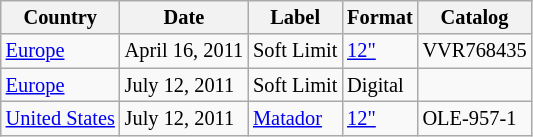<table class="wikitable" style="font-size:85%;">
<tr>
<th>Country</th>
<th>Date</th>
<th>Label</th>
<th>Format</th>
<th>Catalog</th>
</tr>
<tr>
<td><a href='#'>Europe</a></td>
<td>April 16, 2011</td>
<td>Soft Limit</td>
<td><a href='#'>12"</a></td>
<td>VVR768435</td>
</tr>
<tr>
<td><a href='#'>Europe</a></td>
<td>July 12, 2011</td>
<td>Soft Limit</td>
<td>Digital</td>
<td></td>
</tr>
<tr>
<td><a href='#'>United States</a></td>
<td>July 12, 2011</td>
<td><a href='#'>Matador</a></td>
<td><a href='#'>12"</a></td>
<td>OLE-957-1</td>
</tr>
</table>
